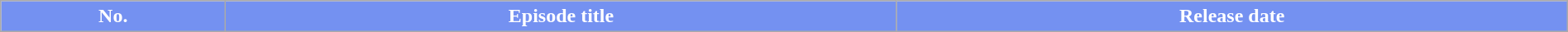<table class="wikitable plainrowheaders mw-collapsible" style="width:100%; margin:left;">
<tr>
<th style="color:white; background-color: #7491F1">No.</th>
<th style="color:white; background-color: #7491F1">Episode title</th>
<th style="color:white; background-color: #7491F1">Release date<br>
















































</th>
</tr>
</table>
